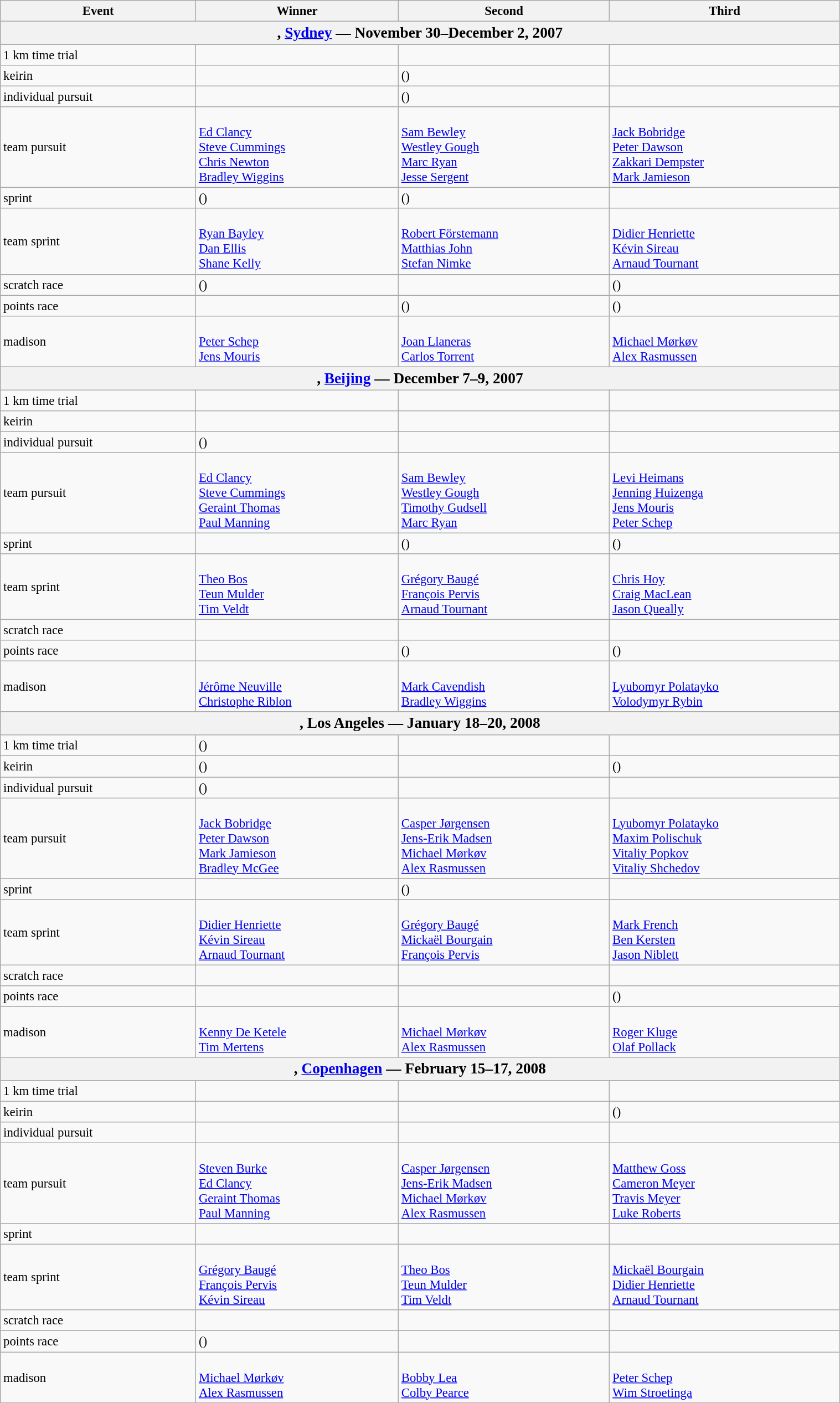<table class=wikitable style="font-size:95%" width="80%">
<tr>
<th>Event</th>
<th>Winner</th>
<th>Second</th>
<th>Third</th>
</tr>
<tr>
<th colspan=4><big>, <a href='#'>Sydney</a> — November 30–December 2, 2007</big></th>
</tr>
<tr>
<td>1 km time trial</td>
<td></td>
<td></td>
<td></td>
</tr>
<tr>
<td>keirin</td>
<td></td>
<td> ()</td>
<td></td>
</tr>
<tr>
<td>individual pursuit</td>
<td></td>
<td> ()</td>
<td></td>
</tr>
<tr>
<td>team pursuit</td>
<td><br><a href='#'>Ed Clancy</a><br><a href='#'>Steve Cummings</a><br><a href='#'>Chris Newton</a><br><a href='#'>Bradley Wiggins</a></td>
<td><br><a href='#'>Sam Bewley</a><br><a href='#'>Westley Gough</a><br><a href='#'>Marc Ryan</a><br><a href='#'>Jesse Sergent</a></td>
<td><br><a href='#'>Jack Bobridge</a><br><a href='#'>Peter Dawson</a><br><a href='#'>Zakkari Dempster</a><br><a href='#'>Mark Jamieson</a></td>
</tr>
<tr>
<td>sprint</td>
<td> ()</td>
<td> ()</td>
<td></td>
</tr>
<tr>
<td>team sprint</td>
<td><br><a href='#'>Ryan Bayley</a><br><a href='#'>Dan Ellis</a><br><a href='#'>Shane Kelly</a></td>
<td> <br><a href='#'>Robert Förstemann</a><br><a href='#'>Matthias John</a><br><a href='#'>Stefan Nimke</a></td>
<td><br><a href='#'>Didier Henriette</a><br><a href='#'>Kévin Sireau</a><br><a href='#'>Arnaud Tournant</a></td>
</tr>
<tr>
<td>scratch race</td>
<td> ()</td>
<td></td>
<td> ()</td>
</tr>
<tr>
<td>points race</td>
<td></td>
<td> ()</td>
<td> ()</td>
</tr>
<tr>
<td>madison</td>
<td><br><a href='#'>Peter Schep</a><br><a href='#'>Jens Mouris</a></td>
<td><br><a href='#'>Joan Llaneras</a><br><a href='#'>Carlos Torrent</a></td>
<td><br><a href='#'>Michael Mørkøv</a><br><a href='#'>Alex Rasmussen</a></td>
</tr>
<tr bgcolor="#EFEFEF" align="left">
<th colspan=4><big>, <a href='#'>Beijing</a> — December 7–9, 2007</big></th>
</tr>
<tr>
<td>1 km time trial</td>
<td></td>
<td></td>
<td></td>
</tr>
<tr>
<td>keirin</td>
<td></td>
<td></td>
<td></td>
</tr>
<tr>
<td>individual pursuit</td>
<td> ()</td>
<td></td>
<td></td>
</tr>
<tr>
<td>team pursuit</td>
<td> <br><a href='#'>Ed Clancy</a><br><a href='#'>Steve Cummings</a><br><a href='#'>Geraint Thomas</a><br><a href='#'>Paul Manning</a></td>
<td><br><a href='#'>Sam Bewley</a><br><a href='#'>Westley Gough</a><br><a href='#'>Timothy Gudsell</a><br><a href='#'>Marc Ryan</a></td>
<td><br><a href='#'>Levi Heimans</a><br><a href='#'>Jenning Huizenga</a><br><a href='#'>Jens Mouris</a><br><a href='#'>Peter Schep</a></td>
</tr>
<tr>
<td>sprint</td>
<td></td>
<td> ()</td>
<td> ()</td>
</tr>
<tr>
<td>team sprint</td>
<td><br><a href='#'>Theo Bos</a><br><a href='#'>Teun Mulder</a><br><a href='#'>Tim Veldt</a></td>
<td><br><a href='#'>Grégory Baugé</a><br><a href='#'>François Pervis</a><br><a href='#'>Arnaud Tournant</a></td>
<td><br><a href='#'>Chris Hoy</a><br><a href='#'>Craig MacLean</a><br><a href='#'>Jason Queally</a></td>
</tr>
<tr>
<td>scratch race</td>
<td></td>
<td></td>
<td></td>
</tr>
<tr>
<td>points race</td>
<td></td>
<td> ()</td>
<td> ()</td>
</tr>
<tr>
<td>madison</td>
<td><br><a href='#'>Jérôme Neuville</a><br><a href='#'>Christophe Riblon</a></td>
<td><br><a href='#'>Mark Cavendish</a><br><a href='#'>Bradley Wiggins</a></td>
<td><br><a href='#'>Lyubomyr Polatayko</a><br><a href='#'>Volodymyr Rybin</a></td>
</tr>
<tr bgcolor="#EFEFEF" align="left">
<th colspan=4><big>, Los Angeles — January 18–20, 2008</big></th>
</tr>
<tr>
<td>1 km time trial</td>
<td> ()</td>
<td></td>
<td></td>
</tr>
<tr>
<td>keirin</td>
<td> ()</td>
<td></td>
<td> ()</td>
</tr>
<tr>
<td>individual pursuit</td>
<td> ()</td>
<td></td>
<td></td>
</tr>
<tr>
<td>team pursuit</td>
<td><br><a href='#'>Jack Bobridge</a><br><a href='#'>Peter Dawson</a><br><a href='#'>Mark Jamieson</a><br><a href='#'>Bradley McGee</a></td>
<td><br><a href='#'>Casper Jørgensen</a><br><a href='#'>Jens-Erik Madsen</a><br><a href='#'>Michael Mørkøv</a><br><a href='#'>Alex Rasmussen</a></td>
<td><br><a href='#'>Lyubomyr Polatayko</a><br><a href='#'>Maxim Polischuk</a><br><a href='#'>Vitaliy Popkov</a><br><a href='#'>Vitaliy Shchedov</a></td>
</tr>
<tr>
<td>sprint</td>
<td></td>
<td> ()</td>
<td></td>
</tr>
<tr>
<td>team sprint</td>
<td><br><a href='#'>Didier Henriette</a><br><a href='#'>Kévin Sireau</a><br><a href='#'>Arnaud Tournant</a></td>
<td><br><a href='#'>Grégory Baugé</a><br><a href='#'>Mickaël Bourgain</a><br><a href='#'>François Pervis</a></td>
<td><br><a href='#'>Mark French</a><br><a href='#'>Ben Kersten</a><br><a href='#'>Jason Niblett</a></td>
</tr>
<tr>
<td>scratch race</td>
<td></td>
<td></td>
<td></td>
</tr>
<tr>
<td>points race</td>
<td></td>
<td></td>
<td> ()</td>
</tr>
<tr>
<td>madison</td>
<td><br><a href='#'>Kenny De Ketele</a><br><a href='#'>Tim Mertens</a></td>
<td><br><a href='#'>Michael Mørkøv</a><br><a href='#'>Alex Rasmussen</a></td>
<td><br><a href='#'>Roger Kluge</a><br><a href='#'>Olaf Pollack</a></td>
</tr>
<tr bgcolor="#EFEFEF" align="left">
<th colspan=4><big>, <a href='#'>Copenhagen</a> — February 15–17, 2008</big></th>
</tr>
<tr>
<td>1 km time trial</td>
<td></td>
<td></td>
<td></td>
</tr>
<tr>
<td>keirin</td>
<td></td>
<td></td>
<td> ()</td>
</tr>
<tr>
<td>individual pursuit</td>
<td></td>
<td></td>
<td></td>
</tr>
<tr>
<td>team pursuit</td>
<td><br><a href='#'>Steven Burke</a><br><a href='#'>Ed Clancy</a><br><a href='#'>Geraint Thomas</a><br><a href='#'>Paul Manning</a></td>
<td><br><a href='#'>Casper Jørgensen</a><br><a href='#'>Jens-Erik Madsen</a><br><a href='#'>Michael Mørkøv</a><br><a href='#'>Alex Rasmussen</a></td>
<td><br><a href='#'>Matthew Goss</a><br><a href='#'>Cameron Meyer</a><br><a href='#'>Travis Meyer</a><br><a href='#'>Luke Roberts</a></td>
</tr>
<tr>
<td>sprint</td>
<td></td>
<td></td>
<td></td>
</tr>
<tr>
<td>team sprint</td>
<td><br><a href='#'>Grégory Baugé</a><br><a href='#'>François Pervis</a><br><a href='#'>Kévin Sireau</a></td>
<td><br><a href='#'>Theo Bos</a><br><a href='#'>Teun Mulder</a><br><a href='#'>Tim Veldt</a></td>
<td><br><a href='#'>Mickaël Bourgain</a><br><a href='#'>Didier Henriette</a><br><a href='#'>Arnaud Tournant</a></td>
</tr>
<tr>
<td>scratch race</td>
<td></td>
<td></td>
<td></td>
</tr>
<tr>
<td>points race</td>
<td> ()</td>
<td></td>
<td></td>
</tr>
<tr>
<td>madison</td>
<td><br><a href='#'>Michael Mørkøv</a><br><a href='#'>Alex Rasmussen</a></td>
<td><br><a href='#'>Bobby Lea</a><br><a href='#'>Colby Pearce</a></td>
<td><br><a href='#'>Peter Schep</a><br><a href='#'>Wim Stroetinga</a></td>
</tr>
<tr bgcolor="#EFEFEF" align="left">
</tr>
</table>
